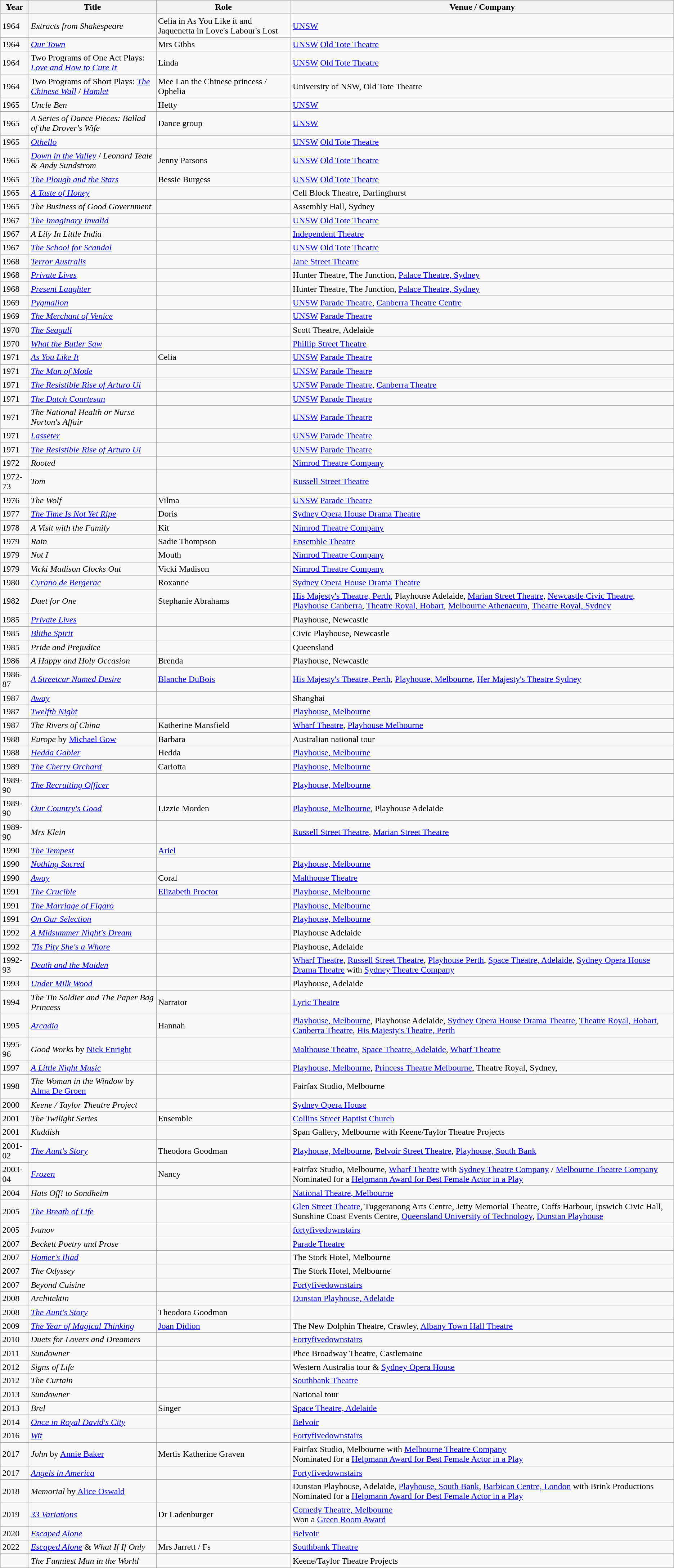<table class="wikitable">
<tr>
<th>Year</th>
<th>Title</th>
<th>Role</th>
<th>Venue / Company</th>
</tr>
<tr>
<td>1964</td>
<td><em>Extracts from Shakespeare</em></td>
<td>Celia in As You Like it and Jaquenetta in Love's Labour's Lost</td>
<td><a href='#'>UNSW</a></td>
</tr>
<tr>
<td>1964</td>
<td><em><a href='#'>Our Town</a></em></td>
<td>Mrs Gibbs</td>
<td><a href='#'>UNSW</a> <a href='#'>Old Tote Theatre</a></td>
</tr>
<tr>
<td>1964</td>
<td>Two Programs of One Act Plays: <em><a href='#'>Love and How to Cure It</a></em></td>
<td>Linda</td>
<td><a href='#'>UNSW</a> <a href='#'>Old Tote Theatre</a></td>
</tr>
<tr>
<td>1964</td>
<td>Two Programs of Short Plays: <em><a href='#'>The Chinese Wall</a></em> / <em><a href='#'>Hamlet</a></em></td>
<td>Mee Lan the Chinese princess / Ophelia</td>
<td>University of NSW, Old Tote Theatre</td>
</tr>
<tr>
<td>1965</td>
<td><em>Uncle Ben</em></td>
<td>Hetty</td>
<td><a href='#'>UNSW</a></td>
</tr>
<tr>
<td>1965</td>
<td><em>A Series of Dance Pieces: Ballad of the Drover's Wife</em></td>
<td>Dance group</td>
<td><a href='#'>UNSW</a></td>
</tr>
<tr>
<td>1965</td>
<td><em><a href='#'>Othello</a></em></td>
<td></td>
<td><a href='#'>UNSW</a> <a href='#'>Old Tote Theatre</a></td>
</tr>
<tr>
<td>1965</td>
<td><em><a href='#'>Down in the Valley</a></em> / <em>Leonard Teale & Andy Sundstrom</em></td>
<td>Jenny Parsons</td>
<td><a href='#'>UNSW</a> <a href='#'>Old Tote Theatre</a></td>
</tr>
<tr>
<td>1965</td>
<td><em><a href='#'>The Plough and the Stars</a></em></td>
<td>Bessie Burgess</td>
<td><a href='#'>UNSW</a> <a href='#'>Old Tote Theatre</a></td>
</tr>
<tr>
<td>1965</td>
<td><em><a href='#'>A Taste of Honey</a></em></td>
<td></td>
<td>Cell Block Theatre, Darlinghurst</td>
</tr>
<tr>
<td>1965</td>
<td><em>The Business of Good Government</em></td>
<td></td>
<td>Assembly Hall, Sydney</td>
</tr>
<tr>
<td>1967</td>
<td><em><a href='#'>The Imaginary Invalid</a></em></td>
<td></td>
<td><a href='#'>UNSW</a> <a href='#'>Old Tote Theatre</a></td>
</tr>
<tr>
<td>1967</td>
<td><em>A Lily In Little India</em></td>
<td></td>
<td><a href='#'>Independent Theatre</a></td>
</tr>
<tr>
<td>1967</td>
<td><em><a href='#'>The School for Scandal</a></em></td>
<td></td>
<td><a href='#'>UNSW</a> <a href='#'>Old Tote Theatre</a></td>
</tr>
<tr>
<td>1968</td>
<td><em><a href='#'>Terror Australis</a></em></td>
<td></td>
<td><a href='#'>Jane Street Theatre</a></td>
</tr>
<tr>
<td>1968</td>
<td><em><a href='#'>Private Lives</a></em></td>
<td></td>
<td>Hunter Theatre, The Junction, <a href='#'>Palace Theatre, Sydney</a></td>
</tr>
<tr>
<td>1968</td>
<td><em><a href='#'>Present Laughter</a></em></td>
<td></td>
<td>Hunter Theatre, The Junction, <a href='#'>Palace Theatre, Sydney</a></td>
</tr>
<tr>
<td>1969</td>
<td><em><a href='#'>Pygmalion</a></em></td>
<td></td>
<td><a href='#'>UNSW</a> <a href='#'>Parade Theatre</a>, <a href='#'>Canberra Theatre Centre</a></td>
</tr>
<tr>
<td>1969</td>
<td><em><a href='#'>The Merchant of Venice</a></em></td>
<td></td>
<td><a href='#'>UNSW</a> <a href='#'>Parade Theatre</a></td>
</tr>
<tr>
<td>1970</td>
<td><em><a href='#'>The Seagull</a></em></td>
<td></td>
<td>Scott Theatre, Adelaide</td>
</tr>
<tr>
<td>1970</td>
<td><em><a href='#'>What the Butler Saw</a></em></td>
<td></td>
<td><a href='#'>Phillip Street Theatre</a></td>
</tr>
<tr>
<td>1971</td>
<td><em><a href='#'>As You Like It</a></em></td>
<td>Celia</td>
<td><a href='#'>UNSW</a> <a href='#'>Parade Theatre</a></td>
</tr>
<tr>
<td>1971</td>
<td><em><a href='#'>The Man of Mode</a></em></td>
<td></td>
<td><a href='#'>UNSW</a> <a href='#'>Parade Theatre</a></td>
</tr>
<tr>
<td>1971</td>
<td><em><a href='#'>The Resistible Rise of Arturo Ui</a></em></td>
<td></td>
<td><a href='#'>UNSW</a> <a href='#'>Parade Theatre</a>, <a href='#'>Canberra Theatre</a></td>
</tr>
<tr>
<td>1971</td>
<td><em><a href='#'>The Dutch Courtesan</a></em></td>
<td></td>
<td><a href='#'>UNSW</a> <a href='#'>Parade Theatre</a></td>
</tr>
<tr>
<td>1971</td>
<td><em>The National Health or Nurse Norton's Affair</em></td>
<td></td>
<td><a href='#'>UNSW</a> <a href='#'>Parade Theatre</a></td>
</tr>
<tr>
<td>1971</td>
<td><em><a href='#'>Lasseter</a></em></td>
<td></td>
<td><a href='#'>UNSW</a> <a href='#'>Parade Theatre</a></td>
</tr>
<tr>
<td>1971</td>
<td><em><a href='#'>The Resistible Rise of Arturo Ui</a></em></td>
<td></td>
<td><a href='#'>UNSW</a> <a href='#'>Parade Theatre</a></td>
</tr>
<tr>
<td>1972</td>
<td><em>Rooted</em></td>
<td></td>
<td><a href='#'>Nimrod Theatre Company</a></td>
</tr>
<tr>
<td>1972-73</td>
<td><em>Tom</em></td>
<td></td>
<td><a href='#'>Russell Street Theatre</a></td>
</tr>
<tr>
<td>1976</td>
<td><em>The Wolf</em></td>
<td>Vilma</td>
<td><a href='#'>UNSW</a> <a href='#'>Parade Theatre</a></td>
</tr>
<tr>
<td>1977</td>
<td><em><a href='#'>The Time Is Not Yet Ripe</a></em></td>
<td>Doris</td>
<td><a href='#'>Sydney Opera House Drama Theatre</a></td>
</tr>
<tr>
<td>1978</td>
<td><em>A Visit with the Family</em></td>
<td>Kit</td>
<td><a href='#'>Nimrod Theatre Company</a></td>
</tr>
<tr>
<td>1979</td>
<td><em>Rain</em></td>
<td>Sadie Thompson</td>
<td><a href='#'>Ensemble Theatre</a></td>
</tr>
<tr>
<td>1979</td>
<td><em>Not I</em></td>
<td>Mouth</td>
<td><a href='#'>Nimrod Theatre Company</a></td>
</tr>
<tr>
<td>1979</td>
<td><em>Vicki Madison Clocks Out</em></td>
<td>Vicki Madison</td>
<td><a href='#'>Nimrod Theatre Company</a></td>
</tr>
<tr>
<td>1980</td>
<td><em><a href='#'>Cyrano de Bergerac</a></em></td>
<td>Roxanne</td>
<td><a href='#'>Sydney Opera House Drama Theatre</a></td>
</tr>
<tr>
<td>1982</td>
<td><em>Duet for One</em></td>
<td>Stephanie Abrahams</td>
<td><a href='#'>His Majesty's Theatre, Perth</a>, Playhouse Adelaide, <a href='#'>Marian Street Theatre</a>, <a href='#'>Newcastle Civic Theatre</a>, <a href='#'>Playhouse Canberra</a>, <a href='#'>Theatre Royal, Hobart</a>, <a href='#'>Melbourne Athenaeum</a>, <a href='#'>Theatre Royal, Sydney</a></td>
</tr>
<tr>
<td>1985</td>
<td><em><a href='#'>Private Lives</a></em></td>
<td></td>
<td>Playhouse, Newcastle</td>
</tr>
<tr>
<td>1985</td>
<td><em><a href='#'>Blithe Spirit</a></em></td>
<td></td>
<td>Civic Playhouse, Newcastle</td>
</tr>
<tr>
<td>1985</td>
<td><em>Pride and Prejudice</em></td>
<td></td>
<td>Queensland</td>
</tr>
<tr>
<td>1986</td>
<td><em>A Happy and Holy Occasion</em></td>
<td>Brenda</td>
<td>Playhouse, Newcastle</td>
</tr>
<tr>
<td>1986-87</td>
<td><em><a href='#'>A Streetcar Named Desire</a></em></td>
<td><a href='#'>Blanche DuBois</a></td>
<td><a href='#'>His Majesty's Theatre, Perth</a>, <a href='#'>Playhouse, Melbourne</a>, <a href='#'>Her Majesty's Theatre Sydney</a></td>
</tr>
<tr>
<td>1987</td>
<td><em><a href='#'>Away</a></em></td>
<td></td>
<td>Shanghai</td>
</tr>
<tr>
<td>1987</td>
<td><em><a href='#'>Twelfth Night</a></em></td>
<td></td>
<td><a href='#'>Playhouse, Melbourne</a></td>
</tr>
<tr>
<td>1987</td>
<td><em>The Rivers of China</em></td>
<td>Katherine Mansfield</td>
<td><a href='#'>Wharf Theatre</a>, <a href='#'>Playhouse Melbourne</a></td>
</tr>
<tr>
<td>1988</td>
<td><em>Europe</em> by <a href='#'>Michael Gow</a></td>
<td>Barbara</td>
<td>Australian national tour</td>
</tr>
<tr>
<td>1988</td>
<td><em><a href='#'>Hedda Gabler</a></em></td>
<td>Hedda</td>
<td><a href='#'>Playhouse, Melbourne</a></td>
</tr>
<tr>
<td>1989</td>
<td><em><a href='#'>The Cherry Orchard</a></em></td>
<td>Carlotta</td>
<td><a href='#'>Playhouse, Melbourne</a></td>
</tr>
<tr>
<td>1989-90</td>
<td><em><a href='#'>The Recruiting Officer</a></em></td>
<td></td>
<td><a href='#'>Playhouse, Melbourne</a></td>
</tr>
<tr>
<td>1989-90</td>
<td><em><a href='#'>Our Country's Good</a></em></td>
<td>Lizzie Morden</td>
<td><a href='#'>Playhouse, Melbourne</a>, Playhouse Adelaide</td>
</tr>
<tr>
<td>1989-90</td>
<td><em>Mrs Klein</em></td>
<td></td>
<td><a href='#'>Russell Street Theatre</a>, <a href='#'>Marian Street Theatre</a></td>
</tr>
<tr>
<td>1990</td>
<td><em><a href='#'>The Tempest</a></em></td>
<td><a href='#'>Ariel</a></td>
<td></td>
</tr>
<tr>
<td>1990</td>
<td><em><a href='#'>Nothing Sacred</a></em></td>
<td></td>
<td><a href='#'>Playhouse, Melbourne</a></td>
</tr>
<tr>
<td>1990</td>
<td><em><a href='#'>Away</a></em></td>
<td>Coral</td>
<td><a href='#'>Malthouse Theatre</a></td>
</tr>
<tr>
<td>1991</td>
<td><em><a href='#'>The Crucible</a></em></td>
<td><a href='#'>Elizabeth Proctor</a></td>
<td><a href='#'>Playhouse, Melbourne</a></td>
</tr>
<tr>
<td>1991</td>
<td><em><a href='#'>The Marriage of Figaro</a></em></td>
<td></td>
<td><a href='#'>Playhouse, Melbourne</a></td>
</tr>
<tr>
<td>1991</td>
<td><em><a href='#'>On Our Selection</a></em></td>
<td></td>
<td><a href='#'>Playhouse, Melbourne</a></td>
</tr>
<tr>
<td>1992</td>
<td><em><a href='#'>A Midsummer Night's Dream</a></em></td>
<td></td>
<td>Playhouse Adelaide</td>
</tr>
<tr>
<td>1992</td>
<td><em><a href='#'>'Tis Pity She's a Whore</a></em></td>
<td></td>
<td>Playhouse, Adelaide</td>
</tr>
<tr>
<td>1992-93</td>
<td><em><a href='#'>Death and the Maiden</a></em></td>
<td></td>
<td><a href='#'>Wharf Theatre</a>, <a href='#'>Russell Street Theatre</a>, <a href='#'>Playhouse Perth</a>, <a href='#'>Space Theatre, Adelaide</a>, <a href='#'>Sydney Opera House Drama Theatre</a> with <a href='#'>Sydney Theatre Company</a></td>
</tr>
<tr>
<td>1993</td>
<td><em><a href='#'>Under Milk Wood</a></em></td>
<td></td>
<td>Playhouse, Adelaide</td>
</tr>
<tr>
<td>1994</td>
<td><em>The Tin Soldier and The Paper Bag Princess</em></td>
<td>Narrator</td>
<td><a href='#'>Lyric Theatre</a></td>
</tr>
<tr>
<td>1995</td>
<td><em><a href='#'>Arcadia</a></em></td>
<td>Hannah</td>
<td><a href='#'>Playhouse, Melbourne</a>, Playhouse Adelaide, <a href='#'>Sydney Opera House Drama Theatre</a>, <a href='#'>Theatre Royal, Hobart</a>, <a href='#'>Canberra Theatre</a>, <a href='#'>His Majesty's Theatre, Perth</a></td>
</tr>
<tr>
<td>1995-96</td>
<td><em>Good Works</em> by <a href='#'>Nick Enright</a></td>
<td></td>
<td><a href='#'>Malthouse Theatre</a>, <a href='#'>Space Theatre, Adelaide</a>, <a href='#'>Wharf Theatre</a></td>
</tr>
<tr>
<td>1997</td>
<td><em><a href='#'>A Little Night Music</a></em></td>
<td></td>
<td><a href='#'>Playhouse, Melbourne</a>, <a href='#'>Princess Theatre Melbourne</a>, Theatre Royal, Sydney,</td>
</tr>
<tr>
<td>1998</td>
<td><em>The Woman in the Window</em> by <a href='#'>Alma De Groen</a></td>
<td></td>
<td>Fairfax Studio, Melbourne</td>
</tr>
<tr>
<td>2000</td>
<td><em>Keene / Taylor Theatre Project</em></td>
<td></td>
<td><a href='#'>Sydney Opera House</a></td>
</tr>
<tr>
<td>2001</td>
<td><em>The Twilight Series</em></td>
<td>Ensemble</td>
<td><a href='#'>Collins Street Baptist Church</a></td>
</tr>
<tr>
<td>2001</td>
<td><em>Kaddish</em></td>
<td></td>
<td>Span Gallery, Melbourne with Keene/Taylor Theatre Projects</td>
</tr>
<tr>
<td>2001-02</td>
<td><em><a href='#'>The Aunt's Story</a></em></td>
<td>Theodora Goodman</td>
<td><a href='#'>Playhouse, Melbourne</a>, <a href='#'>Belvoir Street Theatre</a>, <a href='#'>Playhouse, South Bank</a></td>
</tr>
<tr>
<td>2003-04</td>
<td><em><a href='#'>Frozen</a></em></td>
<td>Nancy</td>
<td>Fairfax Studio, Melbourne, <a href='#'>Wharf Theatre</a> with <a href='#'>Sydney Theatre Company</a> / <a href='#'>Melbourne Theatre Company</a><br>Nominated for a <a href='#'>Helpmann Award for Best Female Actor in a Play</a></td>
</tr>
<tr>
<td>2004</td>
<td><em>Hats Off! to Sondheim</em></td>
<td></td>
<td><a href='#'>National Theatre, Melbourne</a></td>
</tr>
<tr>
<td>2005</td>
<td><em><a href='#'>The Breath of Life</a></em></td>
<td></td>
<td><a href='#'>Glen Street Theatre</a>, Tuggeranong Arts Centre, Jetty Memorial Theatre, Coffs Harbour, Ipswich Civic Hall, Sunshine Coast Events Centre, <a href='#'>Queensland University of Technology</a>, <a href='#'>Dunstan Playhouse</a></td>
</tr>
<tr>
<td>2005</td>
<td><em>Ivanov</em></td>
<td></td>
<td><a href='#'>fortyfivedownstairs</a></td>
</tr>
<tr>
<td>2007</td>
<td><em>Beckett Poetry and Prose</em></td>
<td></td>
<td><a href='#'>Parade Theatre</a></td>
</tr>
<tr>
<td>2007</td>
<td><em><a href='#'>Homer's Iliad</a></em></td>
<td></td>
<td>The Stork Hotel, Melbourne</td>
</tr>
<tr>
<td>2007</td>
<td><em>The Odyssey</em></td>
<td></td>
<td>The Stork Hotel, Melbourne</td>
</tr>
<tr>
<td>2007</td>
<td><em>Beyond Cuisine</em></td>
<td></td>
<td><a href='#'>Fortyfivedownstairs</a></td>
</tr>
<tr>
<td>2008</td>
<td><em>Architektin</em></td>
<td></td>
<td><a href='#'>Dunstan Playhouse, Adelaide</a></td>
</tr>
<tr>
<td>2008</td>
<td><em><a href='#'>The Aunt's Story</a></em></td>
<td>Theodora Goodman</td>
<td></td>
</tr>
<tr>
<td>2009</td>
<td><em><a href='#'>The Year of Magical Thinking</a></em></td>
<td><a href='#'>Joan Didion</a></td>
<td>The New Dolphin Theatre, Crawley, <a href='#'>Albany Town Hall Theatre</a></td>
</tr>
<tr>
<td>2010</td>
<td><em>Duets for Lovers and Dreamers</em></td>
<td></td>
<td><a href='#'>Fortyfivedownstairs</a></td>
</tr>
<tr>
<td>2011</td>
<td><em>Sundowner</em></td>
<td></td>
<td>Phee Broadway Theatre, Castlemaine</td>
</tr>
<tr>
<td>2012</td>
<td><em>Signs of Life</em></td>
<td></td>
<td>Western Australia tour & <a href='#'>Sydney Opera House</a></td>
</tr>
<tr>
<td>2012</td>
<td><em>The Curtain</em></td>
<td></td>
<td><a href='#'>Southbank Theatre</a></td>
</tr>
<tr>
<td>2013</td>
<td><em>Sundowner</em></td>
<td></td>
<td>National tour</td>
</tr>
<tr>
<td>2013</td>
<td><em>Brel</em></td>
<td>Singer</td>
<td><a href='#'>Space Theatre, Adelaide</a></td>
</tr>
<tr>
<td>2014</td>
<td><em><a href='#'>Once in Royal David's City</a></em></td>
<td></td>
<td><a href='#'>Belvoir</a></td>
</tr>
<tr>
<td>2016</td>
<td><em><a href='#'>Wit</a></em></td>
<td></td>
<td><a href='#'>Fortyfivedownstairs</a></td>
</tr>
<tr>
<td>2017</td>
<td><em>John</em> by <a href='#'>Annie Baker</a></td>
<td>Mertis Katherine Graven</td>
<td>Fairfax Studio, Melbourne with <a href='#'>Melbourne Theatre Company</a><br>Nominated for a <a href='#'>Helpmann Award for Best Female Actor in a Play</a></td>
</tr>
<tr>
<td>2017</td>
<td><em><a href='#'>Angels in America</a></em></td>
<td></td>
<td><a href='#'>Fortyfivedownstairs</a></td>
</tr>
<tr>
<td>2018</td>
<td><em>Memorial</em> by <a href='#'>Alice Oswald</a></td>
<td></td>
<td>Dunstan Playhouse, Adelaide, <a href='#'>Playhouse, South Bank</a>, <a href='#'>Barbican Centre, London</a> with Brink Productions<br>Nominated for a <a href='#'>Helpmann Award for Best Female Actor in a Play</a></td>
</tr>
<tr>
<td>2019</td>
<td><em><a href='#'>33 Variations</a></em></td>
<td>Dr Ladenburger</td>
<td><a href='#'>Comedy Theatre, Melbourne</a><br>Won a <a href='#'>Green Room Award</a></td>
</tr>
<tr>
<td>2020</td>
<td><em><a href='#'>Escaped Alone</a></em></td>
<td></td>
<td><a href='#'>Belvoir</a></td>
</tr>
<tr>
<td>2022</td>
<td><em><a href='#'>Escaped Alone</a></em> & <em>What If If Only</em></td>
<td>Mrs Jarrett / Fs</td>
<td><a href='#'>Southbank Theatre</a></td>
</tr>
<tr>
<td></td>
<td><em>The Funniest Man in the World</em></td>
<td></td>
<td>Keene/Taylor Theatre Projects</td>
</tr>
</table>
